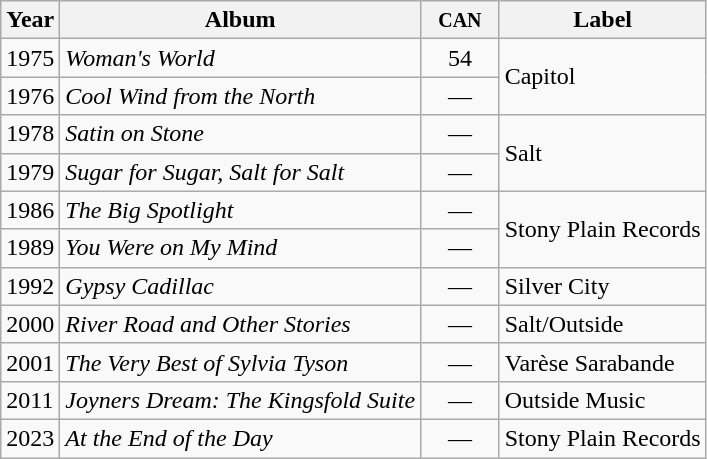<table class="wikitable">
<tr>
<th>Year</th>
<th>Album</th>
<th style="width:45px;"><small>CAN</small></th>
<th>Label</th>
</tr>
<tr>
<td>1975</td>
<td><em>Woman's World</em></td>
<td style="text-align:center;">54</td>
<td rowspan="2">Capitol</td>
</tr>
<tr>
<td>1976</td>
<td><em>Cool Wind from the North</em></td>
<td style="text-align:center;">—</td>
</tr>
<tr>
<td>1978</td>
<td><em>Satin on Stone</em></td>
<td style="text-align:center;">—</td>
<td rowspan="2">Salt</td>
</tr>
<tr>
<td>1979</td>
<td><em>Sugar for Sugar, Salt for Salt</em></td>
<td style="text-align:center;">—</td>
</tr>
<tr>
<td>1986</td>
<td><em>The Big Spotlight</em></td>
<td style="text-align:center;">—</td>
<td rowspan="2">Stony Plain Records</td>
</tr>
<tr>
<td>1989</td>
<td><em>You Were on My Mind</em></td>
<td style="text-align:center;">—</td>
</tr>
<tr>
<td>1992</td>
<td><em>Gypsy Cadillac</em></td>
<td style="text-align:center;">—</td>
<td>Silver City</td>
</tr>
<tr>
<td>2000</td>
<td><em>River Road and Other Stories</em></td>
<td style="text-align:center;">—</td>
<td>Salt/Outside</td>
</tr>
<tr>
<td>2001</td>
<td><em>The Very Best of Sylvia Tyson</em></td>
<td style="text-align:center;">—</td>
<td>Varèse Sarabande</td>
</tr>
<tr>
<td>2011</td>
<td><em>Joyners Dream: The Kingsfold Suite</em></td>
<td style="text-align:center;">—</td>
<td>Outside Music</td>
</tr>
<tr>
<td>2023</td>
<td><em>At the End of the Day</em></td>
<td style="text-align:center;">—</td>
<td>Stony Plain Records</td>
</tr>
</table>
